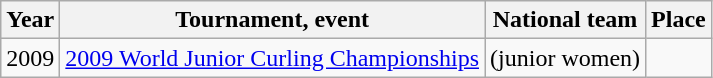<table class="wikitable">
<tr>
<th scope="col">Year</th>
<th scope="col">Tournament, event</th>
<th scope="col">National team</th>
<th scope="col">Place</th>
</tr>
<tr>
<td>2009</td>
<td><a href='#'>2009 World Junior Curling Championships</a></td>
<td> (junior women)</td>
<td></td>
</tr>
</table>
